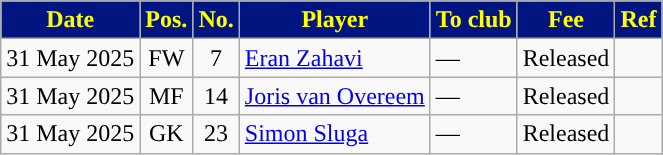<table class="wikitable plainrowheaders sortable">
<tr>
<th style="background:#00157F; color:#FFFF00; ">Date</th>
<th style="background:#00157F; color:#FFFF00; ">Pos.</th>
<th style="background:#00157F; color:#FFFF00; ">No.</th>
<th style="background:#00157F; color:#FFFF00; ">Player</th>
<th style="background:#00157F; color:#FFFF00; ">To club</th>
<th style="background:#00157F; color:#FFFF00; ">Fee</th>
<th style="background:#00157F; color:#FFFF00; ">Ref</th>
</tr>
<tr>
<td>31 May 2025</td>
<td style="text-align:center;">FW</td>
<td style="text-align:center;">7</td>
<td style="text-align:left;"> <a href='#'>Eran Zahavi</a></td>
<td>—</td>
<td>Released</td>
<td></td>
</tr>
<tr>
<td>31 May 2025</td>
<td style="text-align:center;">MF</td>
<td style="text-align:center;">14</td>
<td style="text-align:left;"> <a href='#'>Joris van Overeem</a></td>
<td style="text-align:left;">—</td>
<td>Released</td>
<td></td>
</tr>
<tr>
<td>31 May 2025</td>
<td style="text-align: center;">GK</td>
<td style="text-align: center;">23</td>
<td style="text-align: left;"> <a href='#'>Simon Sluga</a></td>
<td style="text-align: left;">—</td>
<td>Released</td>
<td></td>
</tr>
</table>
